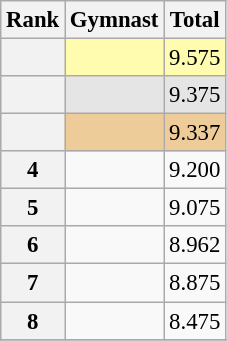<table class="wikitable sortable" style="text-align:center; font-size:95%">
<tr>
<th scope=col>Rank</th>
<th scope=col>Gymnast</th>
<th scope=col>Total</th>
</tr>
<tr bgcolor=fffcaf>
<th scope=row style="text-align:center"></th>
<td align=left></td>
<td>9.575</td>
</tr>
<tr bgcolor=e5e5e5>
<th scope=row style="text-align:center"></th>
<td align=left></td>
<td>9.375</td>
</tr>
<tr bgcolor=eecc99>
<th scope=row style="text-align:center"></th>
<td align=left></td>
<td>9.337</td>
</tr>
<tr>
<th scope=row style="text-align:center">4</th>
<td align=left></td>
<td>9.200</td>
</tr>
<tr>
<th scope=row style="text-align:center">5</th>
<td align=left></td>
<td>9.075</td>
</tr>
<tr>
<th scope=row style="text-align:center">6</th>
<td align=left></td>
<td>8.962</td>
</tr>
<tr>
<th scope=row style="text-align:center">7</th>
<td align=left></td>
<td>8.875</td>
</tr>
<tr>
<th scope=row style="text-align:center">8</th>
<td align=left></td>
<td>8.475</td>
</tr>
<tr>
</tr>
</table>
